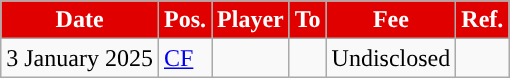<table class="wikitable plainrowheaders sortable">
<tr>
<th style="background:#E00000; color:#ffffff; ">Date</th>
<th style="background:#E00000; color:#ffffff; ">Pos.</th>
<th style="background:#E00000; color:#ffffff; ">Player</th>
<th style="background:#E00000; color:#ffffff; ">To</th>
<th style="background:#E00000; color:#ffffff; ">Fee</th>
<th style="background:#E00000; color:#ffffff; ">Ref.</th>
</tr>
<tr>
<td>3 January 2025</td>
<td><a href='#'>CF</a></td>
<td></td>
<td></td>
<td>Undisclosed</td>
<td></td>
</tr>
</table>
